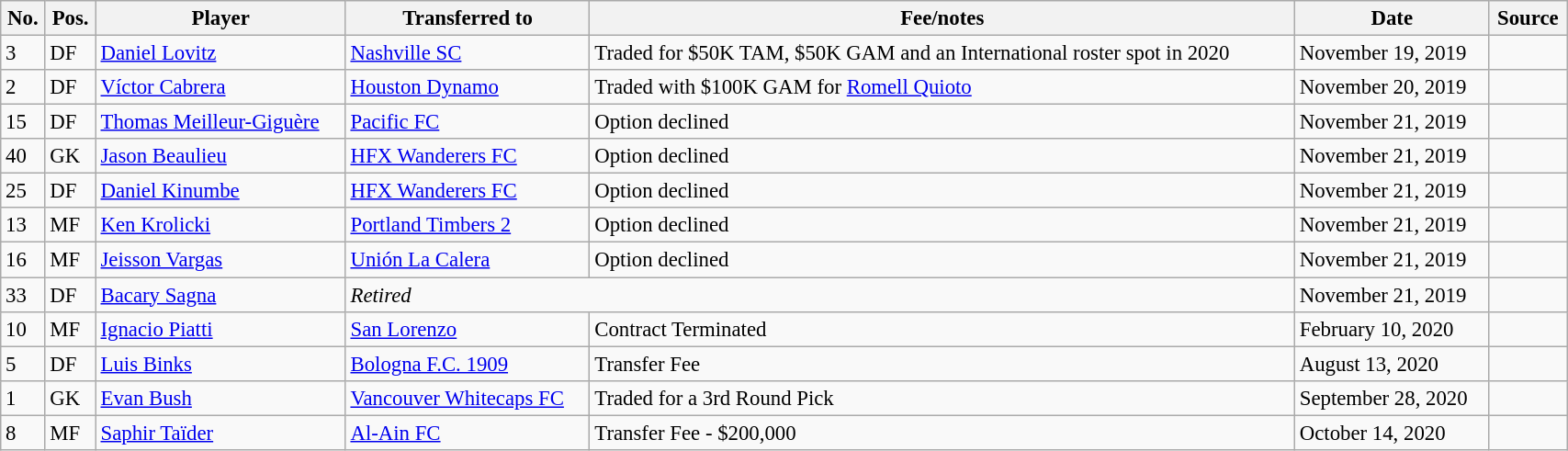<table class="wikitable sortable" style="width:90%; text-align:center; font-size:95%; text-align:left;">
<tr>
<th>No.</th>
<th>Pos.</th>
<th>Player</th>
<th>Transferred to</th>
<th>Fee/notes</th>
<th>Date</th>
<th>Source</th>
</tr>
<tr>
<td>3</td>
<td>DF</td>
<td> <a href='#'>Daniel Lovitz</a></td>
<td> <a href='#'>Nashville SC</a></td>
<td>Traded for $50K TAM, $50K GAM and an International roster spot in 2020</td>
<td>November 19, 2019</td>
<td></td>
</tr>
<tr>
<td>2</td>
<td>DF</td>
<td> <a href='#'>Víctor Cabrera</a></td>
<td> <a href='#'>Houston Dynamo</a></td>
<td>Traded with $100K GAM for <a href='#'>Romell Quioto</a></td>
<td>November 20, 2019</td>
<td></td>
</tr>
<tr>
<td>15</td>
<td>DF</td>
<td> <a href='#'>Thomas Meilleur-Giguère</a></td>
<td> <a href='#'>Pacific FC</a></td>
<td>Option declined</td>
<td>November 21, 2019</td>
<td></td>
</tr>
<tr>
<td>40</td>
<td>GK</td>
<td> <a href='#'>Jason Beaulieu</a></td>
<td> <a href='#'>HFX Wanderers FC</a></td>
<td>Option declined</td>
<td>November 21, 2019</td>
<td></td>
</tr>
<tr>
<td>25</td>
<td>DF</td>
<td> <a href='#'>Daniel Kinumbe</a></td>
<td> <a href='#'>HFX Wanderers FC</a></td>
<td>Option declined</td>
<td>November 21, 2019</td>
<td></td>
</tr>
<tr>
<td>13</td>
<td>MF</td>
<td> <a href='#'>Ken Krolicki</a></td>
<td> <a href='#'>Portland Timbers 2</a></td>
<td>Option declined</td>
<td>November 21, 2019</td>
<td></td>
</tr>
<tr>
<td>16</td>
<td>MF</td>
<td> <a href='#'>Jeisson Vargas</a></td>
<td> <a href='#'>Unión La Calera</a></td>
<td>Option declined</td>
<td>November 21, 2019</td>
<td></td>
</tr>
<tr>
<td>33</td>
<td>DF</td>
<td> <a href='#'>Bacary Sagna</a></td>
<td colspan="2"><em>Retired</em></td>
<td>November 21, 2019</td>
<td></td>
</tr>
<tr>
<td>10</td>
<td>MF</td>
<td> <a href='#'>Ignacio Piatti</a></td>
<td> <a href='#'>San Lorenzo</a></td>
<td>Contract Terminated</td>
<td>February 10, 2020</td>
<td></td>
</tr>
<tr>
<td>5</td>
<td>DF</td>
<td> <a href='#'>Luis Binks</a></td>
<td> <a href='#'>Bologna F.C. 1909</a></td>
<td>Transfer Fee</td>
<td>August 13, 2020</td>
<td></td>
</tr>
<tr>
<td>1</td>
<td>GK</td>
<td> <a href='#'>Evan Bush</a></td>
<td> <a href='#'>Vancouver Whitecaps FC</a></td>
<td>Traded for a 3rd Round Pick</td>
<td>September 28, 2020</td>
<td></td>
</tr>
<tr>
<td>8</td>
<td>MF</td>
<td> <a href='#'>Saphir Taïder</a></td>
<td> <a href='#'>Al-Ain FC</a></td>
<td>Transfer Fee - $200,000</td>
<td>October 14, 2020</td>
<td></td>
</tr>
</table>
